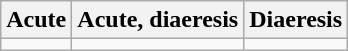<table class="wikitable">
<tr>
<th>Acute</th>
<th>Acute, diaeresis</th>
<th>Diaeresis</th>
</tr>
<tr>
<td><span></span></td>
<td><span></span></td>
<td><span></span></td>
</tr>
</table>
